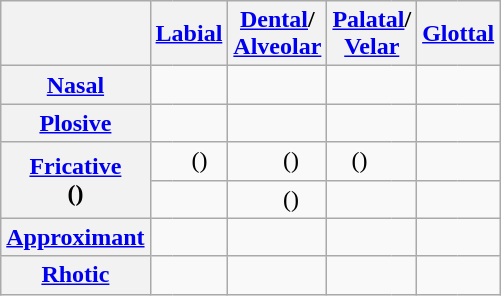<table class=wikitable style=text-align:center>
<tr>
<th></th>
<th colspan=2><a href='#'>Labial</a></th>
<th colspan=2><a href='#'>Dental</a>/<br><a href='#'>Alveolar</a></th>
<th colspan=2><a href='#'>Palatal</a>/<br><a href='#'>Velar</a></th>
<th colspan=2><a href='#'>Glottal</a></th>
</tr>
<tr>
<th><a href='#'>Nasal</a></th>
<td style=border-right:0></td>
<td style=border-left:0></td>
<td style=border-right:0></td>
<td style=border-left:0></td>
<td colspan=2></td>
<td colspan=2></td>
</tr>
<tr>
<th><a href='#'>Plosive</a></th>
<td style=border-right:0></td>
<td style=border-left:0></td>
<td style=border-right:0></td>
<td style=border-left:0></td>
<td style=border-right:0></td>
<td style=border-left:0></td>
<td colspan=2></td>
</tr>
<tr>
<th rowspan=2><a href='#'>Fricative</a><br>()</th>
<td style=border-right:0></td>
<td style=border-left:0>()</td>
<td style=border-right:0></td>
<td style=border-left:0>()</td>
<td style=border-right:0>()</td>
<td style=border-left:0></td>
<td style=border-right:0></td>
<td style=border-left:0></td>
</tr>
<tr>
<td colspan=2></td>
<td style=border-right:0></td>
<td style=border-left:0>()</td>
<td colspan=2></td>
<td colspan=2></td>
</tr>
<tr>
<th><a href='#'>Approximant</a></th>
<td style=border-right:0></td>
<td style=border-left:0></td>
<td style=border-right:0></td>
<td style=border-left:0></td>
<td style=border-right:0></td>
<td style=border-left:0></td>
<td colspan=2></td>
</tr>
<tr>
<th><a href='#'>Rhotic</a></th>
<td colspan=2></td>
<td style=border-right:0></td>
<td style=border-left:0></td>
<td colspan=2></td>
<td colspan=2></td>
</tr>
</table>
